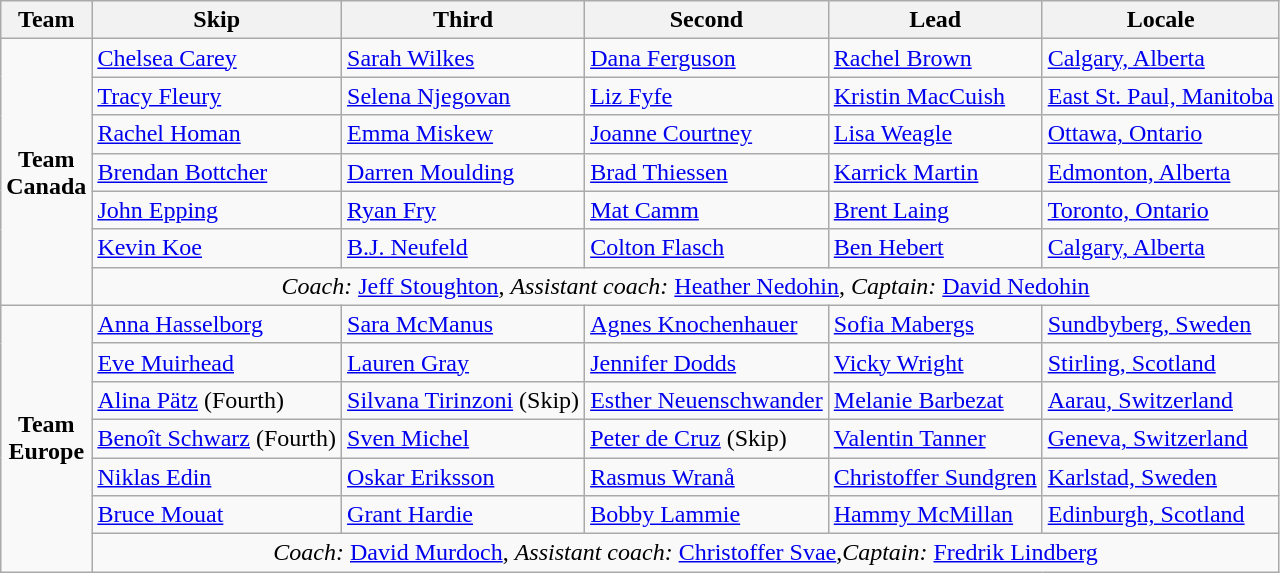<table class="wikitable">
<tr>
<th>Team</th>
<th>Skip</th>
<th>Third</th>
<th>Second</th>
<th>Lead</th>
<th>Locale</th>
</tr>
<tr>
<td rowspan=7 align=center><strong>Team <br> Canada</strong> <br> </td>
<td><a href='#'>Chelsea Carey</a></td>
<td><a href='#'>Sarah Wilkes</a></td>
<td><a href='#'>Dana Ferguson</a></td>
<td><a href='#'>Rachel Brown</a></td>
<td> <a href='#'>Calgary, Alberta</a></td>
</tr>
<tr>
<td><a href='#'>Tracy Fleury</a></td>
<td><a href='#'>Selena Njegovan</a></td>
<td><a href='#'>Liz Fyfe</a></td>
<td><a href='#'>Kristin MacCuish</a></td>
<td> <a href='#'>East St. Paul, Manitoba</a></td>
</tr>
<tr>
<td><a href='#'>Rachel Homan</a></td>
<td><a href='#'>Emma Miskew</a></td>
<td><a href='#'>Joanne Courtney</a></td>
<td><a href='#'>Lisa Weagle</a></td>
<td> <a href='#'>Ottawa, Ontario</a></td>
</tr>
<tr>
<td><a href='#'>Brendan Bottcher</a></td>
<td><a href='#'>Darren Moulding</a></td>
<td><a href='#'>Brad Thiessen</a></td>
<td><a href='#'>Karrick Martin</a></td>
<td> <a href='#'>Edmonton, Alberta</a></td>
</tr>
<tr>
<td><a href='#'>John Epping</a></td>
<td><a href='#'>Ryan Fry</a></td>
<td><a href='#'>Mat Camm</a></td>
<td><a href='#'>Brent Laing</a></td>
<td> <a href='#'>Toronto, Ontario</a></td>
</tr>
<tr>
<td><a href='#'>Kevin Koe</a></td>
<td><a href='#'>B.J. Neufeld</a></td>
<td><a href='#'>Colton Flasch</a></td>
<td><a href='#'>Ben Hebert</a></td>
<td> <a href='#'>Calgary, Alberta</a></td>
</tr>
<tr>
<td colspan=5 align=center><em>Coach:</em> <a href='#'>Jeff Stoughton</a>, <em>Assistant coach:</em> <a href='#'>Heather Nedohin</a>, <em>Captain:</em> <a href='#'>David Nedohin</a></td>
</tr>
<tr>
<td rowspan=7 align=center><strong>Team <br> Europe</strong> <br> </td>
<td><a href='#'>Anna Hasselborg</a></td>
<td><a href='#'>Sara McManus</a></td>
<td><a href='#'>Agnes Knochenhauer</a></td>
<td><a href='#'>Sofia Mabergs</a></td>
<td> <a href='#'>Sundbyberg, Sweden</a></td>
</tr>
<tr>
<td><a href='#'>Eve Muirhead</a></td>
<td><a href='#'>Lauren Gray</a></td>
<td><a href='#'>Jennifer Dodds</a></td>
<td><a href='#'>Vicky Wright</a></td>
<td> <a href='#'>Stirling, Scotland</a></td>
</tr>
<tr>
<td><a href='#'>Alina Pätz</a> (Fourth)</td>
<td><a href='#'>Silvana Tirinzoni</a> (Skip)</td>
<td><a href='#'>Esther Neuenschwander</a></td>
<td><a href='#'>Melanie Barbezat</a></td>
<td> <a href='#'>Aarau, Switzerland</a></td>
</tr>
<tr>
<td><a href='#'>Benoît Schwarz</a> (Fourth)</td>
<td><a href='#'>Sven Michel</a></td>
<td><a href='#'>Peter de Cruz</a> (Skip)</td>
<td><a href='#'>Valentin Tanner</a></td>
<td> <a href='#'>Geneva, Switzerland</a></td>
</tr>
<tr>
<td><a href='#'>Niklas Edin</a></td>
<td><a href='#'>Oskar Eriksson</a></td>
<td><a href='#'>Rasmus Wranå</a></td>
<td><a href='#'>Christoffer Sundgren</a></td>
<td> <a href='#'>Karlstad, Sweden</a></td>
</tr>
<tr>
<td><a href='#'>Bruce Mouat</a></td>
<td><a href='#'>Grant Hardie</a></td>
<td><a href='#'>Bobby Lammie</a></td>
<td><a href='#'>Hammy McMillan</a></td>
<td> <a href='#'>Edinburgh, Scotland</a></td>
</tr>
<tr>
<td colspan=5 align=center><em>Coach:</em> <a href='#'>David Murdoch</a>, <em>Assistant coach:</em> <a href='#'>Christoffer Svae</a>,<em>Captain:</em> <a href='#'>Fredrik Lindberg</a></td>
</tr>
</table>
